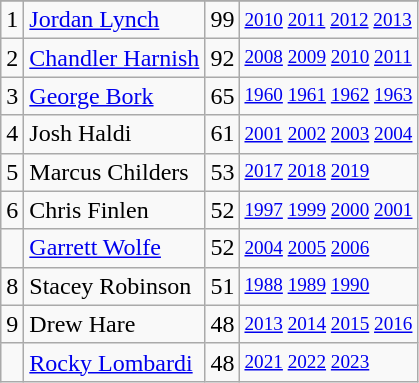<table class="wikitable">
<tr>
</tr>
<tr>
<td>1</td>
<td><a href='#'>Jordan Lynch</a></td>
<td><abbr>99</abbr></td>
<td style="font-size:80%;"><a href='#'>2010</a> <a href='#'>2011</a> <a href='#'>2012</a> <a href='#'>2013</a></td>
</tr>
<tr>
<td>2</td>
<td><a href='#'>Chandler Harnish</a></td>
<td><abbr>92</abbr></td>
<td style="font-size:80%;"><a href='#'>2008</a> <a href='#'>2009</a> <a href='#'>2010</a> <a href='#'>2011</a></td>
</tr>
<tr>
<td>3</td>
<td><a href='#'>George Bork</a></td>
<td><abbr>65</abbr></td>
<td style="font-size:80%;"><a href='#'>1960</a> <a href='#'>1961</a> <a href='#'>1962</a> <a href='#'>1963</a></td>
</tr>
<tr>
<td>4</td>
<td>Josh Haldi</td>
<td><abbr>61</abbr></td>
<td style="font-size:80%;"><a href='#'>2001</a> <a href='#'>2002</a> <a href='#'>2003</a> <a href='#'>2004</a></td>
</tr>
<tr>
<td>5</td>
<td>Marcus Childers</td>
<td><abbr>53</abbr></td>
<td style="font-size:80%;"><a href='#'>2017</a> <a href='#'>2018</a> <a href='#'>2019</a></td>
</tr>
<tr>
<td>6</td>
<td>Chris Finlen</td>
<td><abbr>52</abbr></td>
<td style="font-size:80%;"><a href='#'>1997</a> <a href='#'>1999</a> <a href='#'>2000</a> <a href='#'>2001</a></td>
</tr>
<tr>
<td></td>
<td><a href='#'>Garrett Wolfe</a></td>
<td><abbr>52</abbr></td>
<td style="font-size:80%;"><a href='#'>2004</a> <a href='#'>2005</a> <a href='#'>2006</a></td>
</tr>
<tr>
<td>8</td>
<td>Stacey Robinson</td>
<td><abbr>51</abbr></td>
<td style="font-size:80%;"><a href='#'>1988</a> <a href='#'>1989</a> <a href='#'>1990</a></td>
</tr>
<tr>
<td>9</td>
<td>Drew Hare</td>
<td><abbr>48</abbr></td>
<td style="font-size:80%;"><a href='#'>2013</a> <a href='#'>2014</a> <a href='#'>2015</a> <a href='#'>2016</a></td>
</tr>
<tr>
<td></td>
<td><a href='#'>Rocky Lombardi</a></td>
<td><abbr>48</abbr></td>
<td style="font-size:80%;"><a href='#'>2021</a> <a href='#'>2022</a> <a href='#'>2023</a></td>
</tr>
</table>
